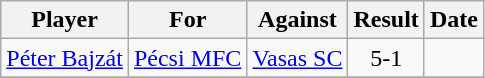<table class="wikitable sortable">
<tr>
<th>Player</th>
<th>For</th>
<th>Against</th>
<th align=center>Result</th>
<th>Date</th>
</tr>
<tr>
<td> <a href='#'>Péter Bajzát</a></td>
<td><a href='#'>Pécsi MFC</a></td>
<td><a href='#'>Vasas SC</a></td>
<td align="center">5-1 </td>
<td></td>
</tr>
<tr>
</tr>
</table>
